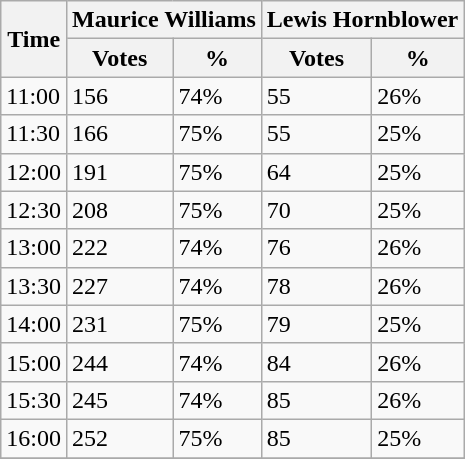<table class="wikitable">
<tr>
<th rowspan="2">Time</th>
<th colspan="2">Maurice Williams</th>
<th colspan="2">Lewis Hornblower</th>
</tr>
<tr>
<th>Votes</th>
<th>%</th>
<th>Votes</th>
<th>%</th>
</tr>
<tr>
<td>11:00</td>
<td>156</td>
<td>74%</td>
<td>55</td>
<td>26%</td>
</tr>
<tr>
<td>11:30</td>
<td>166</td>
<td>75%</td>
<td>55</td>
<td>25%</td>
</tr>
<tr>
<td>12:00</td>
<td>191</td>
<td>75%</td>
<td>64</td>
<td>25%</td>
</tr>
<tr>
<td>12:30</td>
<td>208</td>
<td>75%</td>
<td>70</td>
<td>25%</td>
</tr>
<tr>
<td>13:00</td>
<td>222</td>
<td>74%</td>
<td>76</td>
<td>26%</td>
</tr>
<tr>
<td>13:30</td>
<td>227</td>
<td>74%</td>
<td>78</td>
<td>26%</td>
</tr>
<tr>
<td>14:00</td>
<td>231</td>
<td>75%</td>
<td>79</td>
<td>25%</td>
</tr>
<tr>
<td>15:00</td>
<td>244</td>
<td>74%</td>
<td>84</td>
<td>26%</td>
</tr>
<tr>
<td>15:30</td>
<td>245</td>
<td>74%</td>
<td>85</td>
<td>26%</td>
</tr>
<tr>
<td>16:00</td>
<td>252</td>
<td>75%</td>
<td>85</td>
<td>25%</td>
</tr>
<tr>
</tr>
</table>
